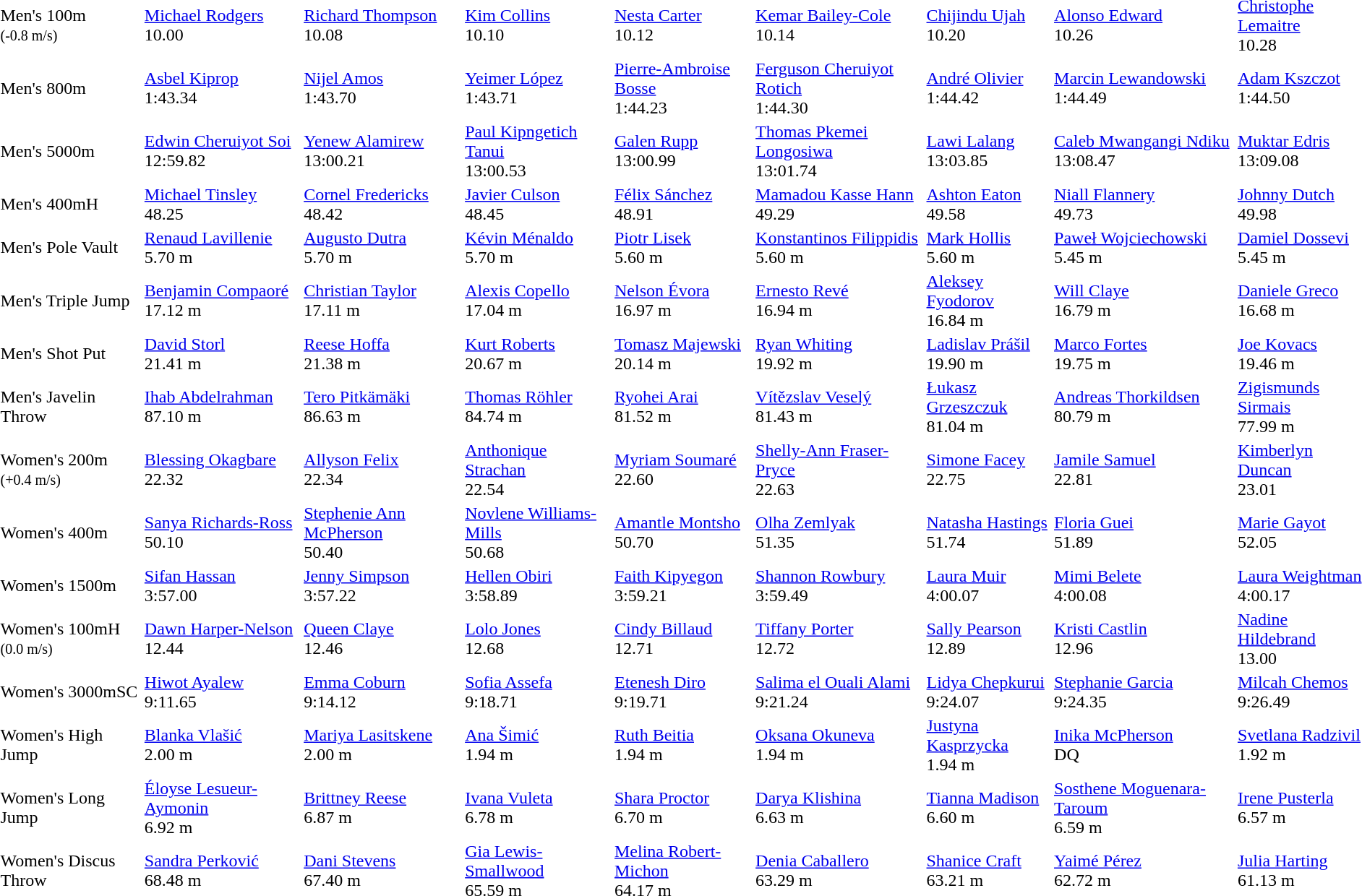<table>
<tr>
<td>Men's 100m<br><small>(-0.8 m/s)</small></td>
<td><a href='#'>Michael Rodgers</a><br>  10.00</td>
<td><a href='#'>Richard Thompson</a><br>  10.08</td>
<td><a href='#'>Kim Collins</a><br>  10.10</td>
<td><a href='#'>Nesta Carter</a><br>  10.12</td>
<td><a href='#'>Kemar Bailey-Cole</a><br>  10.14</td>
<td><a href='#'>Chijindu Ujah</a><br>  10.20</td>
<td><a href='#'>Alonso Edward</a><br>  10.26</td>
<td><a href='#'>Christophe Lemaitre</a><br>  10.28</td>
</tr>
<tr>
<td>Men's 800m</td>
<td><a href='#'>Asbel Kiprop</a><br>  1:43.34</td>
<td><a href='#'>Nijel Amos</a><br>  1:43.70</td>
<td><a href='#'>Yeimer López</a><br>  1:43.71</td>
<td><a href='#'>Pierre-Ambroise Bosse</a><br>  1:44.23</td>
<td><a href='#'>Ferguson Cheruiyot Rotich</a><br>  1:44.30</td>
<td><a href='#'>André Olivier</a><br>  1:44.42</td>
<td><a href='#'>Marcin Lewandowski</a><br>  1:44.49</td>
<td><a href='#'>Adam Kszczot</a><br>  1:44.50</td>
</tr>
<tr>
<td>Men's 5000m</td>
<td><a href='#'>Edwin Cheruiyot Soi</a><br>  12:59.82</td>
<td><a href='#'>Yenew Alamirew</a><br>  13:00.21</td>
<td><a href='#'>Paul Kipngetich Tanui</a><br>  13:00.53</td>
<td><a href='#'>Galen Rupp</a><br>  13:00.99</td>
<td><a href='#'>Thomas Pkemei Longosiwa</a><br>  13:01.74</td>
<td><a href='#'>Lawi Lalang</a><br>  13:03.85</td>
<td><a href='#'>Caleb Mwangangi Ndiku</a><br>  13:08.47</td>
<td><a href='#'>Muktar Edris</a><br>  13:09.08</td>
</tr>
<tr>
<td>Men's 400mH</td>
<td><a href='#'>Michael Tinsley</a><br>  48.25</td>
<td><a href='#'>Cornel Fredericks</a><br>  48.42</td>
<td><a href='#'>Javier Culson</a><br>  48.45</td>
<td><a href='#'>Félix Sánchez</a><br>  48.91</td>
<td><a href='#'>Mamadou Kasse Hann</a><br>  49.29</td>
<td><a href='#'>Ashton Eaton</a><br>  49.58</td>
<td><a href='#'>Niall Flannery</a><br>  49.73</td>
<td><a href='#'>Johnny Dutch</a><br>  49.98</td>
</tr>
<tr>
<td>Men's Pole Vault</td>
<td><a href='#'>Renaud Lavillenie</a><br>  5.70 m</td>
<td><a href='#'>Augusto Dutra</a><br>  5.70 m</td>
<td><a href='#'>Kévin Ménaldo</a><br>  5.70 m</td>
<td><a href='#'>Piotr Lisek</a><br>  5.60 m</td>
<td><a href='#'>Konstantinos Filippidis</a><br>  5.60 m</td>
<td><a href='#'>Mark Hollis</a><br>  5.60 m</td>
<td><a href='#'>Paweł Wojciechowski</a><br>  5.45 m</td>
<td><a href='#'>Damiel Dossevi</a><br>  5.45 m</td>
</tr>
<tr>
<td>Men's Triple Jump</td>
<td><a href='#'>Benjamin Compaoré</a><br>  17.12 m</td>
<td><a href='#'>Christian Taylor</a><br>  17.11 m</td>
<td><a href='#'>Alexis Copello</a><br>  17.04 m</td>
<td><a href='#'>Nelson Évora</a><br>  16.97 m</td>
<td><a href='#'>Ernesto Revé</a><br>  16.94 m</td>
<td><a href='#'>Aleksey Fyodorov</a><br>  16.84 m</td>
<td><a href='#'>Will Claye</a><br>  16.79 m</td>
<td><a href='#'>Daniele Greco</a><br>  16.68 m</td>
</tr>
<tr>
<td>Men's Shot Put</td>
<td><a href='#'>David Storl</a><br>  21.41 m</td>
<td><a href='#'>Reese Hoffa</a><br>  21.38 m</td>
<td><a href='#'>Kurt Roberts</a><br>  20.67 m</td>
<td><a href='#'>Tomasz Majewski</a><br>  20.14 m</td>
<td><a href='#'>Ryan Whiting</a><br>  19.92 m</td>
<td><a href='#'>Ladislav Prášil</a><br>  19.90 m</td>
<td><a href='#'>Marco Fortes</a><br>  19.75 m</td>
<td><a href='#'>Joe Kovacs</a><br>  19.46 m</td>
</tr>
<tr>
<td>Men's Javelin Throw</td>
<td><a href='#'>Ihab Abdelrahman</a><br>  87.10 m</td>
<td><a href='#'>Tero Pitkämäki</a><br>  86.63 m</td>
<td><a href='#'>Thomas Röhler</a><br>  84.74 m</td>
<td><a href='#'>Ryohei Arai</a><br>  81.52 m</td>
<td><a href='#'>Vítězslav Veselý</a><br>  81.43 m</td>
<td><a href='#'>Łukasz Grzeszczuk</a><br>  81.04 m</td>
<td><a href='#'>Andreas Thorkildsen</a><br>  80.79 m</td>
<td><a href='#'>Zigismunds Sirmais</a><br>  77.99 m</td>
</tr>
<tr>
<td>Women's 200m<br><small>(+0.4 m/s)</small></td>
<td><a href='#'>Blessing Okagbare</a><br>  22.32</td>
<td><a href='#'>Allyson Felix</a><br>  22.34</td>
<td><a href='#'>Anthonique Strachan</a><br>  22.54</td>
<td><a href='#'>Myriam Soumaré</a><br>  22.60</td>
<td><a href='#'>Shelly-Ann Fraser-Pryce</a><br>  22.63</td>
<td><a href='#'>Simone Facey</a><br>  22.75</td>
<td><a href='#'>Jamile Samuel</a><br>  22.81</td>
<td><a href='#'>Kimberlyn Duncan</a><br>  23.01</td>
</tr>
<tr>
<td>Women's 400m</td>
<td><a href='#'>Sanya Richards-Ross</a><br>  50.10</td>
<td><a href='#'>Stephenie Ann McPherson</a><br>  50.40</td>
<td><a href='#'>Novlene Williams-Mills</a><br>  50.68</td>
<td><a href='#'>Amantle Montsho</a><br>  50.70</td>
<td><a href='#'>Olha Zemlyak</a><br>  51.35</td>
<td><a href='#'>Natasha Hastings</a><br>  51.74</td>
<td><a href='#'>Floria Guei</a><br>  51.89</td>
<td><a href='#'>Marie Gayot</a><br>  52.05</td>
</tr>
<tr>
<td>Women's 1500m</td>
<td><a href='#'>Sifan Hassan</a><br>  3:57.00</td>
<td><a href='#'>Jenny Simpson</a><br>  3:57.22</td>
<td><a href='#'>Hellen Obiri</a><br>  3:58.89</td>
<td><a href='#'>Faith Kipyegon</a><br>  3:59.21</td>
<td><a href='#'>Shannon Rowbury</a><br>  3:59.49</td>
<td><a href='#'>Laura Muir</a><br>  4:00.07</td>
<td><a href='#'>Mimi Belete</a><br>  4:00.08</td>
<td><a href='#'>Laura Weightman</a><br>  4:00.17</td>
</tr>
<tr>
<td>Women's 100mH<br><small>(0.0 m/s)</small></td>
<td><a href='#'>Dawn Harper-Nelson</a><br>  12.44</td>
<td><a href='#'>Queen Claye</a><br>  12.46</td>
<td><a href='#'>Lolo Jones</a><br>  12.68</td>
<td><a href='#'>Cindy Billaud</a><br>  12.71</td>
<td><a href='#'>Tiffany Porter</a><br>  12.72</td>
<td><a href='#'>Sally Pearson</a><br>  12.89</td>
<td><a href='#'>Kristi Castlin</a><br>  12.96</td>
<td><a href='#'>Nadine Hildebrand</a><br>  13.00</td>
</tr>
<tr>
<td>Women's 3000mSC</td>
<td><a href='#'>Hiwot Ayalew</a><br>  9:11.65</td>
<td><a href='#'>Emma Coburn</a><br>  9:14.12</td>
<td><a href='#'>Sofia Assefa</a><br>  9:18.71</td>
<td><a href='#'>Etenesh Diro</a><br>  9:19.71</td>
<td><a href='#'>Salima el Ouali Alami</a><br>  9:21.24</td>
<td><a href='#'>Lidya Chepkurui</a><br>  9:24.07</td>
<td><a href='#'>Stephanie Garcia</a><br>  9:24.35</td>
<td><a href='#'>Milcah Chemos</a><br>  9:26.49</td>
</tr>
<tr>
<td>Women's High Jump</td>
<td><a href='#'>Blanka Vlašić</a><br>  2.00 m</td>
<td><a href='#'>Mariya Lasitskene</a><br>  2.00 m</td>
<td><a href='#'>Ana Šimić</a><br>  1.94 m</td>
<td><a href='#'>Ruth Beitia</a><br>  1.94 m</td>
<td><a href='#'>Oksana Okuneva</a><br>  1.94 m</td>
<td><a href='#'>Justyna Kasprzycka</a><br>  1.94 m</td>
<td><a href='#'>Inika McPherson</a><br>  DQ</td>
<td><a href='#'>Svetlana Radzivil</a><br>  1.92 m</td>
</tr>
<tr>
<td>Women's Long Jump</td>
<td><a href='#'>Éloyse Lesueur-Aymonin</a><br>  6.92 m</td>
<td><a href='#'>Brittney Reese</a><br>  6.87 m</td>
<td><a href='#'>Ivana Vuleta</a><br>  6.78 m</td>
<td><a href='#'>Shara Proctor</a><br>  6.70 m</td>
<td><a href='#'>Darya Klishina</a><br>  6.63 m</td>
<td><a href='#'>Tianna Madison</a><br>  6.60 m</td>
<td><a href='#'>Sosthene Moguenara-Taroum</a><br>  6.59 m</td>
<td><a href='#'>Irene Pusterla</a><br>  6.57 m</td>
</tr>
<tr>
<td>Women's Discus Throw</td>
<td><a href='#'>Sandra Perković</a><br>  68.48 m</td>
<td><a href='#'>Dani Stevens</a><br>  67.40 m</td>
<td><a href='#'>Gia Lewis-Smallwood</a><br>  65.59 m</td>
<td><a href='#'>Melina Robert-Michon</a><br>  64.17 m</td>
<td><a href='#'>Denia Caballero</a><br>  63.29 m</td>
<td><a href='#'>Shanice Craft</a><br>  63.21 m</td>
<td><a href='#'>Yaimé Pérez</a><br>  62.72 m</td>
<td><a href='#'>Julia Harting</a><br>  61.13 m</td>
</tr>
</table>
